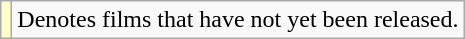<table class="wikitable">
<tr>
<td style="background:#FFFFCC;"></td>
<td>Denotes films that have not yet been released.</td>
</tr>
</table>
